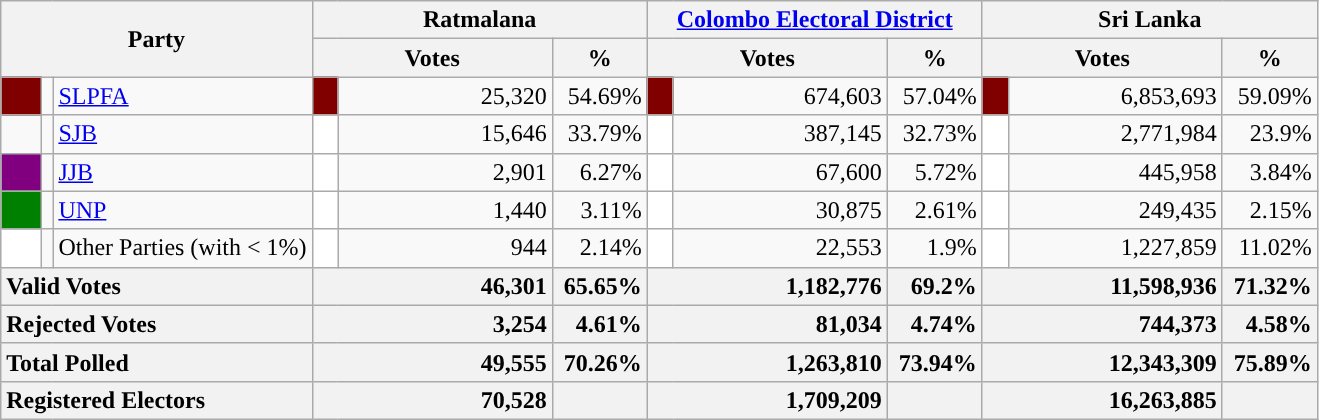<table class="wikitable">
<tr>
<th colspan="3" width="144px"rowspan="2">Party</th>
<th colspan="3" width="216px">Ratmalana</th>
<th colspan="3" width="216px"><a href='#'>Colombo Electoral District</a></th>
<th colspan="3" width="216px">Sri Lanka</th>
</tr>
<tr>
<th colspan="2" width="144px">Votes</th>
<th>%</th>
<th colspan="2" width="144px">Votes</th>
<th>%</th>
<th colspan="2" width="144px">Votes</th>
<th>%</th>
</tr>
<tr>
<td style="background-color:maroon;" width="20px"></td>
<td></td>
<td style="text-align:left;"><a href='#'>SLPFA</a></td>
<td style="background-color:maroon;" width="10px"></td>
<td style="text-align:right;">25,320</td>
<td style="text-align:right;">54.69%</td>
<td style="background-color:maroon;" width="10px"></td>
<td style="text-align:right;">674,603</td>
<td style="text-align:right;">57.04%</td>
<td style="background-color:maroon;" width="10px"></td>
<td style="text-align:right;">6,853,693</td>
<td style="text-align:right;">59.09%</td>
</tr>
<tr>
<td style="background-color:"></td>
<td></td>
<td style="text-align:left;"><a href='#'>SJB</a></td>
<td style="background-color:white;" width="10px"></td>
<td style="text-align:right;">15,646</td>
<td style="text-align:right;">33.79%</td>
<td style="background-color:white;" width="10px"></td>
<td style="text-align:right;">387,145</td>
<td style="text-align:right;">32.73%</td>
<td style="background-color:white;" width="10px"></td>
<td style="text-align:right;">2,771,984</td>
<td style="text-align:right;">23.9%</td>
</tr>
<tr>
<td style="background-color:purple;" width="20px"></td>
<td></td>
<td style="text-align:left;"><a href='#'>JJB</a></td>
<td style="background-color:white;" width="10px"></td>
<td style="text-align:right;">2,901</td>
<td style="text-align:right;">6.27%</td>
<td style="background-color:white;" width="10px"></td>
<td style="text-align:right;">67,600</td>
<td style="text-align:right;">5.72%</td>
<td style="background-color:white;" width="10px"></td>
<td style="text-align:right;">445,958</td>
<td style="text-align:right;">3.84%</td>
</tr>
<tr>
<td style="background-color:green;" width="20px"></td>
<td></td>
<td style="text-align:left;"><a href='#'>UNP</a></td>
<td style="background-color:white;" width="10px"></td>
<td style="text-align:right;">1,440</td>
<td style="text-align:right;">3.11%</td>
<td style="background-color:white;" width="10px"></td>
<td style="text-align:right;">30,875</td>
<td style="text-align:right;">2.61%</td>
<td style="background-color:white;" width="10px"></td>
<td style="text-align:right;">249,435</td>
<td style="text-align:right;">2.15%</td>
</tr>
<tr>
<td style="background-color:white;" width="20px"></td>
<td></td>
<td style="text-align:left;">Other Parties (with < 1%)</td>
<td style="background-color:white;" width="10px"></td>
<td style="text-align:right;">944</td>
<td style="text-align:right;">2.14%</td>
<td style="background-color:white;" width="10px"></td>
<td style="text-align:right;">22,553</td>
<td style="text-align:right;">1.9%</td>
<td style="background-color:white;" width="10px"></td>
<td style="text-align:right;">1,227,859</td>
<td style="text-align:right;">11.02%</td>
</tr>
<tr>
<th colspan="3" width="144px"style="text-align:left;">Valid Votes</th>
<th style="text-align:right;"colspan="2" width="144px">46,301</th>
<th style="text-align:right;">65.65%</th>
<th style="text-align:right;"colspan="2" width="144px">1,182,776</th>
<th style="text-align:right;">69.2%</th>
<th style="text-align:right;"colspan="2" width="144px">11,598,936</th>
<th style="text-align:right;">71.32%</th>
</tr>
<tr>
<th colspan="3" width="144px"style="text-align:left;">Rejected Votes</th>
<th style="text-align:right;"colspan="2" width="144px">3,254</th>
<th style="text-align:right;">4.61%</th>
<th style="text-align:right;"colspan="2" width="144px">81,034</th>
<th style="text-align:right;">4.74%</th>
<th style="text-align:right;"colspan="2" width="144px">744,373</th>
<th style="text-align:right;">4.58%</th>
</tr>
<tr>
<th colspan="3" width="144px"style="text-align:left;">Total Polled</th>
<th style="text-align:right;"colspan="2" width="144px">49,555</th>
<th style="text-align:right;">70.26%</th>
<th style="text-align:right;"colspan="2" width="144px">1,263,810</th>
<th style="text-align:right;">73.94%</th>
<th style="text-align:right;"colspan="2" width="144px">12,343,309</th>
<th style="text-align:right;">75.89%</th>
</tr>
<tr>
<th colspan="3" width="144px"style="text-align:left;">Registered Electors</th>
<th style="text-align:right;"colspan="2" width="144px">70,528</th>
<th></th>
<th style="text-align:right;"colspan="2" width="144px">1,709,209</th>
<th></th>
<th style="text-align:right;"colspan="2" width="144px">16,263,885</th>
<th></th>
</tr>
</table>
